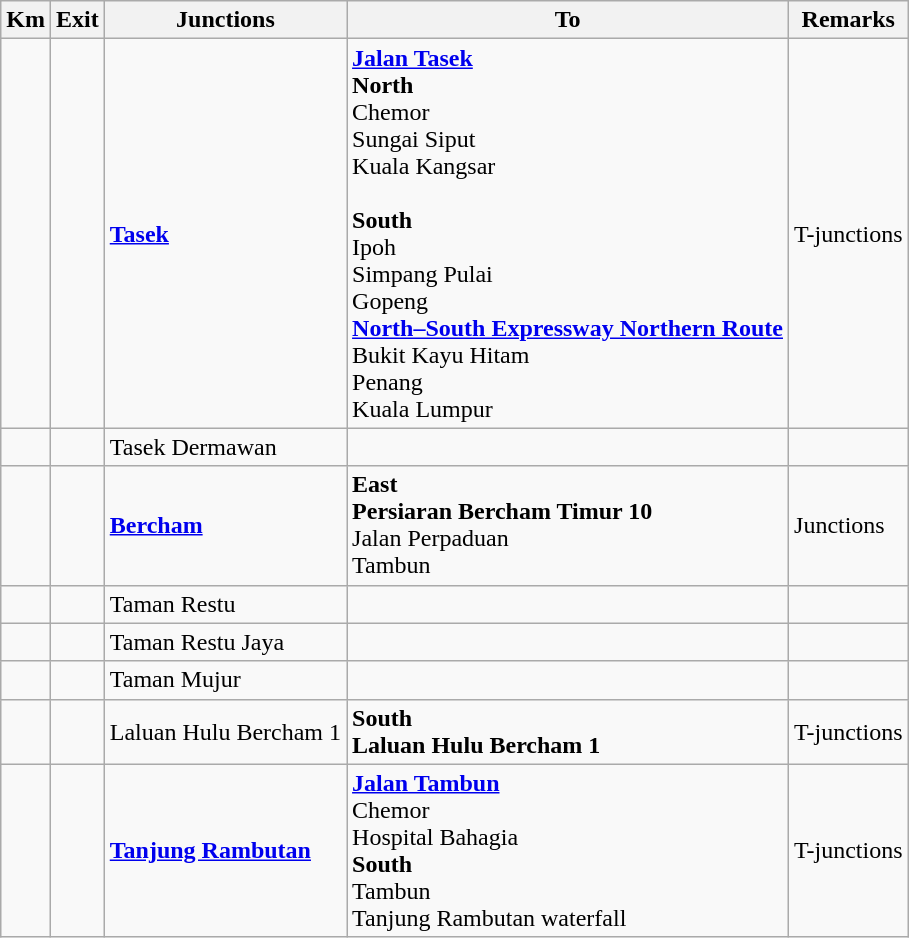<table class="wikitable">
<tr>
<th>Km</th>
<th>Exit</th>
<th>Junctions</th>
<th>To</th>
<th>Remarks</th>
</tr>
<tr>
<td></td>
<td></td>
<td><strong><a href='#'>Tasek</a></strong></td>
<td><strong><a href='#'>Jalan Tasek</a></strong><br><strong>North</strong><br>Chemor<br>Sungai Siput<br>Kuala Kangsar<br><br><strong>South</strong><br>Ipoh<br>Simpang Pulai<br>Gopeng<br>  <strong><a href='#'>North–South Expressway Northern Route</a></strong><br>Bukit Kayu Hitam<br>Penang<br>Kuala Lumpur</td>
<td>T-junctions</td>
</tr>
<tr>
<td></td>
<td></td>
<td>Tasek Dermawan</td>
<td></td>
<td></td>
</tr>
<tr>
<td></td>
<td></td>
<td><strong><a href='#'>Bercham</a></strong></td>
<td><strong>East</strong><br><strong>Persiaran Bercham Timur 10</strong><br>Jalan Perpaduan<br>Tambun</td>
<td>Junctions</td>
</tr>
<tr>
<td></td>
<td></td>
<td>Taman Restu</td>
<td></td>
<td></td>
</tr>
<tr>
<td></td>
<td></td>
<td>Taman Restu Jaya</td>
<td></td>
<td></td>
</tr>
<tr>
<td></td>
<td></td>
<td>Taman Mujur</td>
<td></td>
<td></td>
</tr>
<tr>
<td></td>
<td></td>
<td>Laluan Hulu Bercham 1</td>
<td><strong>South</strong><br><strong>Laluan Hulu Bercham 1</strong></td>
<td>T-junctions</td>
</tr>
<tr>
<td></td>
<td></td>
<td><strong><a href='#'>Tanjung Rambutan</a></strong></td>
<td> <strong><a href='#'>Jalan Tambun</a></strong><br>Chemor<br>Hospital Bahagia<br><strong>South</strong><br>Tambun<br>Tanjung Rambutan waterfall</td>
<td>T-junctions</td>
</tr>
</table>
